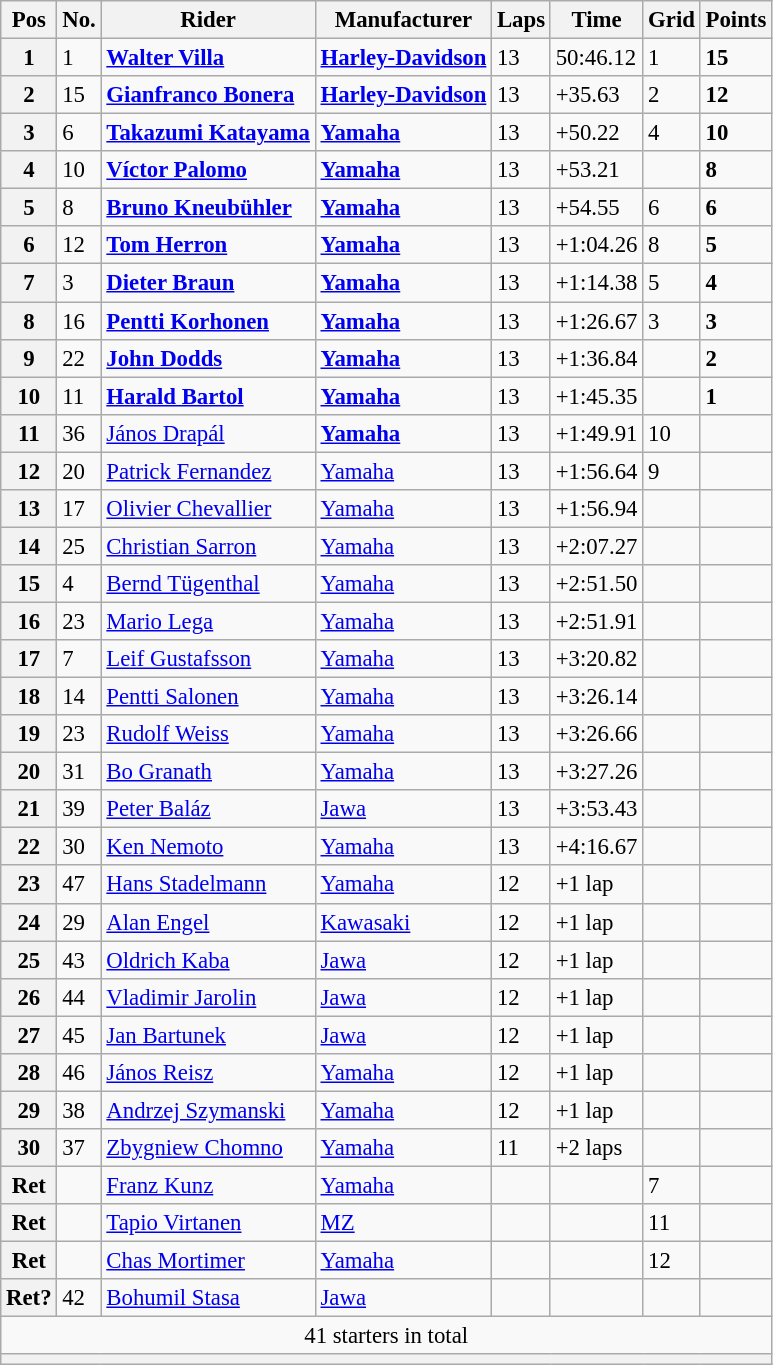<table class="wikitable" style="font-size: 95%;">
<tr>
<th>Pos</th>
<th>No.</th>
<th>Rider</th>
<th>Manufacturer</th>
<th>Laps</th>
<th>Time</th>
<th>Grid</th>
<th>Points</th>
</tr>
<tr>
<th>1</th>
<td>1</td>
<td> <strong><a href='#'>Walter Villa</a></strong></td>
<td><strong><a href='#'>Harley-Davidson</a></strong></td>
<td>13</td>
<td>50:46.12</td>
<td>1</td>
<td><strong>15</strong></td>
</tr>
<tr>
<th>2</th>
<td>15</td>
<td> <strong><a href='#'>Gianfranco Bonera</a></strong></td>
<td><strong><a href='#'>Harley-Davidson</a></strong></td>
<td>13</td>
<td>+35.63</td>
<td>2</td>
<td><strong>12</strong></td>
</tr>
<tr>
<th>3</th>
<td>6</td>
<td> <strong><a href='#'>Takazumi Katayama</a></strong></td>
<td><strong><a href='#'>Yamaha</a></strong></td>
<td>13</td>
<td>+50.22</td>
<td>4</td>
<td><strong>10</strong></td>
</tr>
<tr>
<th>4</th>
<td>10</td>
<td> <strong><a href='#'>Víctor Palomo</a></strong></td>
<td><strong><a href='#'>Yamaha</a></strong></td>
<td>13</td>
<td>+53.21</td>
<td></td>
<td><strong>8</strong></td>
</tr>
<tr>
<th>5</th>
<td>8</td>
<td> <strong><a href='#'>Bruno Kneubühler</a></strong></td>
<td><strong><a href='#'>Yamaha</a></strong></td>
<td>13</td>
<td>+54.55</td>
<td>6</td>
<td><strong>6</strong></td>
</tr>
<tr>
<th>6</th>
<td>12</td>
<td> <strong><a href='#'>Tom Herron</a></strong></td>
<td><strong><a href='#'>Yamaha</a></strong></td>
<td>13</td>
<td>+1:04.26</td>
<td>8</td>
<td><strong>5</strong></td>
</tr>
<tr>
<th>7</th>
<td>3</td>
<td> <strong><a href='#'>Dieter Braun</a></strong></td>
<td><strong><a href='#'>Yamaha</a></strong></td>
<td>13</td>
<td>+1:14.38</td>
<td>5</td>
<td><strong>4</strong></td>
</tr>
<tr>
<th>8</th>
<td>16</td>
<td> <strong><a href='#'>Pentti Korhonen</a></strong></td>
<td><strong><a href='#'>Yamaha</a></strong></td>
<td>13</td>
<td>+1:26.67</td>
<td>3</td>
<td><strong>3</strong></td>
</tr>
<tr>
<th>9</th>
<td>22</td>
<td> <strong><a href='#'>John Dodds</a></strong></td>
<td><strong><a href='#'>Yamaha</a></strong></td>
<td>13</td>
<td>+1:36.84</td>
<td></td>
<td><strong>2</strong></td>
</tr>
<tr>
<th>10</th>
<td>11</td>
<td> <strong><a href='#'>Harald Bartol</a></strong></td>
<td><strong><a href='#'>Yamaha</a></strong></td>
<td>13</td>
<td>+1:45.35</td>
<td></td>
<td><strong>1</strong></td>
</tr>
<tr>
<th>11</th>
<td>36</td>
<td> <a href='#'>János Drapál</a></td>
<td><strong><a href='#'>Yamaha</a></strong></td>
<td>13</td>
<td>+1:49.91</td>
<td>10</td>
<td></td>
</tr>
<tr>
<th>12</th>
<td>20</td>
<td> <a href='#'>Patrick Fernandez</a></td>
<td><a href='#'>Yamaha</a></td>
<td>13</td>
<td>+1:56.64</td>
<td>9</td>
<td></td>
</tr>
<tr>
<th>13</th>
<td>17</td>
<td> <a href='#'>Olivier Chevallier</a></td>
<td><a href='#'>Yamaha</a></td>
<td>13</td>
<td>+1:56.94</td>
<td></td>
<td></td>
</tr>
<tr>
<th>14</th>
<td>25</td>
<td> <a href='#'>Christian Sarron</a></td>
<td><a href='#'>Yamaha</a></td>
<td>13</td>
<td>+2:07.27</td>
<td></td>
<td></td>
</tr>
<tr>
<th>15</th>
<td>4</td>
<td> <a href='#'>Bernd Tügenthal</a></td>
<td><a href='#'>Yamaha</a></td>
<td>13</td>
<td>+2:51.50</td>
<td></td>
<td></td>
</tr>
<tr>
<th>16</th>
<td>23</td>
<td> <a href='#'>Mario Lega</a></td>
<td><a href='#'>Yamaha</a></td>
<td>13</td>
<td>+2:51.91</td>
<td></td>
<td></td>
</tr>
<tr>
<th>17</th>
<td>7</td>
<td> <a href='#'>Leif Gustafsson</a></td>
<td><a href='#'>Yamaha</a></td>
<td>13</td>
<td>+3:20.82</td>
<td></td>
<td></td>
</tr>
<tr>
<th>18</th>
<td>14</td>
<td> <a href='#'>Pentti Salonen</a></td>
<td><a href='#'>Yamaha</a></td>
<td>13</td>
<td>+3:26.14</td>
<td></td>
<td></td>
</tr>
<tr>
<th>19</th>
<td>23</td>
<td> <a href='#'>Rudolf Weiss</a></td>
<td><a href='#'>Yamaha</a></td>
<td>13</td>
<td>+3:26.66</td>
<td></td>
<td></td>
</tr>
<tr>
<th>20</th>
<td>31</td>
<td> <a href='#'>Bo Granath</a></td>
<td><a href='#'>Yamaha</a></td>
<td>13</td>
<td>+3:27.26</td>
<td></td>
<td></td>
</tr>
<tr>
<th>21</th>
<td>39</td>
<td> <a href='#'>Peter Baláz</a></td>
<td><a href='#'>Jawa</a></td>
<td>13</td>
<td>+3:53.43</td>
<td></td>
<td></td>
</tr>
<tr>
<th>22</th>
<td>30</td>
<td> <a href='#'>Ken Nemoto</a></td>
<td><a href='#'>Yamaha</a></td>
<td>13</td>
<td>+4:16.67</td>
<td></td>
<td></td>
</tr>
<tr>
<th>23</th>
<td>47</td>
<td> <a href='#'>Hans Stadelmann</a></td>
<td><a href='#'>Yamaha</a></td>
<td>12</td>
<td>+1 lap</td>
<td></td>
<td></td>
</tr>
<tr>
<th>24</th>
<td>29</td>
<td> <a href='#'>Alan Engel</a></td>
<td><a href='#'>Kawasaki</a></td>
<td>12</td>
<td>+1 lap</td>
<td></td>
<td></td>
</tr>
<tr>
<th>25</th>
<td>43</td>
<td> <a href='#'>Oldrich Kaba</a></td>
<td><a href='#'>Jawa</a></td>
<td>12</td>
<td>+1 lap</td>
<td></td>
<td></td>
</tr>
<tr>
<th>26</th>
<td>44</td>
<td> <a href='#'>Vladimir Jarolin</a></td>
<td><a href='#'>Jawa</a></td>
<td>12</td>
<td>+1 lap</td>
<td></td>
<td></td>
</tr>
<tr>
<th>27</th>
<td>45</td>
<td> <a href='#'>Jan Bartunek</a></td>
<td><a href='#'>Jawa</a></td>
<td>12</td>
<td>+1 lap</td>
<td></td>
<td></td>
</tr>
<tr>
<th>28</th>
<td>46</td>
<td> <a href='#'>János Reisz</a></td>
<td><a href='#'>Yamaha</a></td>
<td>12</td>
<td>+1 lap</td>
<td></td>
<td></td>
</tr>
<tr>
<th>29</th>
<td>38</td>
<td> <a href='#'>Andrzej Szymanski</a></td>
<td><a href='#'>Yamaha</a></td>
<td>12</td>
<td>+1 lap</td>
<td></td>
<td></td>
</tr>
<tr>
<th>30</th>
<td>37</td>
<td> <a href='#'>Zbygniew Chomno</a></td>
<td><a href='#'>Yamaha</a></td>
<td>11</td>
<td>+2 laps</td>
<td></td>
<td></td>
</tr>
<tr>
<th>Ret</th>
<td></td>
<td> <a href='#'>Franz Kunz</a></td>
<td><a href='#'>Yamaha</a></td>
<td></td>
<td></td>
<td>7</td>
<td></td>
</tr>
<tr>
<th>Ret</th>
<td></td>
<td> <a href='#'>Tapio Virtanen</a></td>
<td><a href='#'>MZ</a></td>
<td></td>
<td></td>
<td>11</td>
<td></td>
</tr>
<tr>
<th>Ret</th>
<td></td>
<td> <a href='#'>Chas Mortimer</a></td>
<td><a href='#'>Yamaha</a></td>
<td></td>
<td></td>
<td>12</td>
<td></td>
</tr>
<tr>
<th>Ret?</th>
<td>42</td>
<td> <a href='#'>Bohumil Stasa</a></td>
<td><a href='#'>Jawa</a></td>
<td></td>
<td></td>
<td></td>
<td></td>
</tr>
<tr>
<td colspan=8 align=center>41 starters in total</td>
</tr>
<tr>
<th colspan=8></th>
</tr>
</table>
